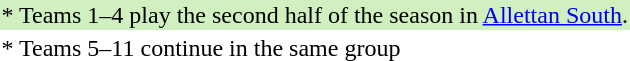<table>
<tr style="background: #D0F0C0;">
<td>* Teams 1–4 play the second half of the season in <a href='#'>Allettan South</a>.</td>
</tr>
<tr>
<td>* Teams 5–11 continue in the same group</td>
</tr>
</table>
